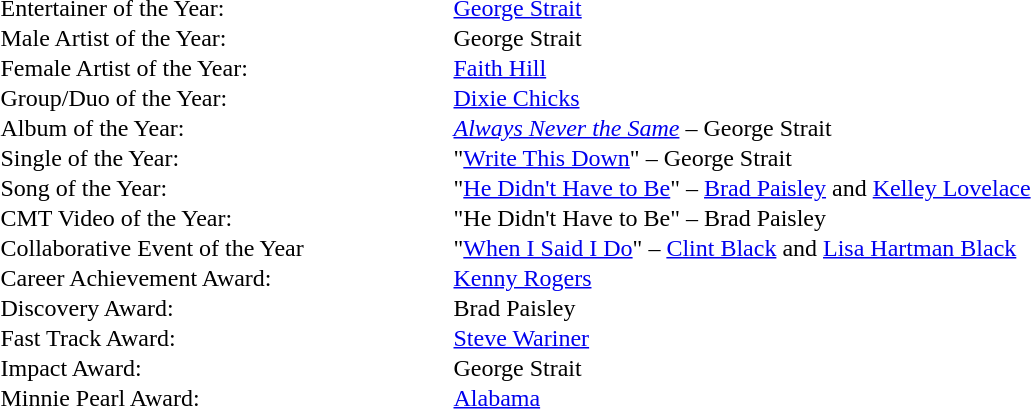<table cellspacing="0" border="0" cellpadding="1">
<tr>
<td style="width:300px;">Entertainer of the Year:</td>
<td><a href='#'>George Strait</a></td>
</tr>
<tr>
<td>Male Artist of the Year:</td>
<td>George Strait</td>
</tr>
<tr>
<td>Female Artist of the Year:</td>
<td><a href='#'>Faith Hill</a></td>
</tr>
<tr>
<td>Group/Duo of the Year:</td>
<td><a href='#'>Dixie Chicks</a></td>
</tr>
<tr>
<td>Album of the Year:</td>
<td><em><a href='#'>Always Never the Same</a></em> – George Strait</td>
</tr>
<tr>
<td>Single of the Year:</td>
<td>"<a href='#'>Write This Down</a>" – George Strait</td>
</tr>
<tr>
<td>Song of the Year:</td>
<td>"<a href='#'>He Didn't Have to Be</a>" – <a href='#'>Brad Paisley</a> and <a href='#'>Kelley Lovelace</a></td>
</tr>
<tr>
<td>CMT Video of the Year:</td>
<td>"He Didn't Have to Be" – Brad Paisley</td>
</tr>
<tr>
<td>Collaborative Event of the Year</td>
<td>"<a href='#'>When I Said I Do</a>" – <a href='#'>Clint Black</a> and <a href='#'>Lisa Hartman Black</a></td>
</tr>
<tr>
<td>Career Achievement Award:</td>
<td><a href='#'>Kenny Rogers</a></td>
</tr>
<tr>
<td>Discovery Award:</td>
<td>Brad Paisley</td>
</tr>
<tr>
<td>Fast Track Award:</td>
<td><a href='#'>Steve Wariner</a></td>
</tr>
<tr>
<td>Impact Award:</td>
<td>George Strait</td>
</tr>
<tr>
<td>Minnie Pearl Award:</td>
<td><a href='#'>Alabama</a></td>
</tr>
<tr>
</tr>
</table>
